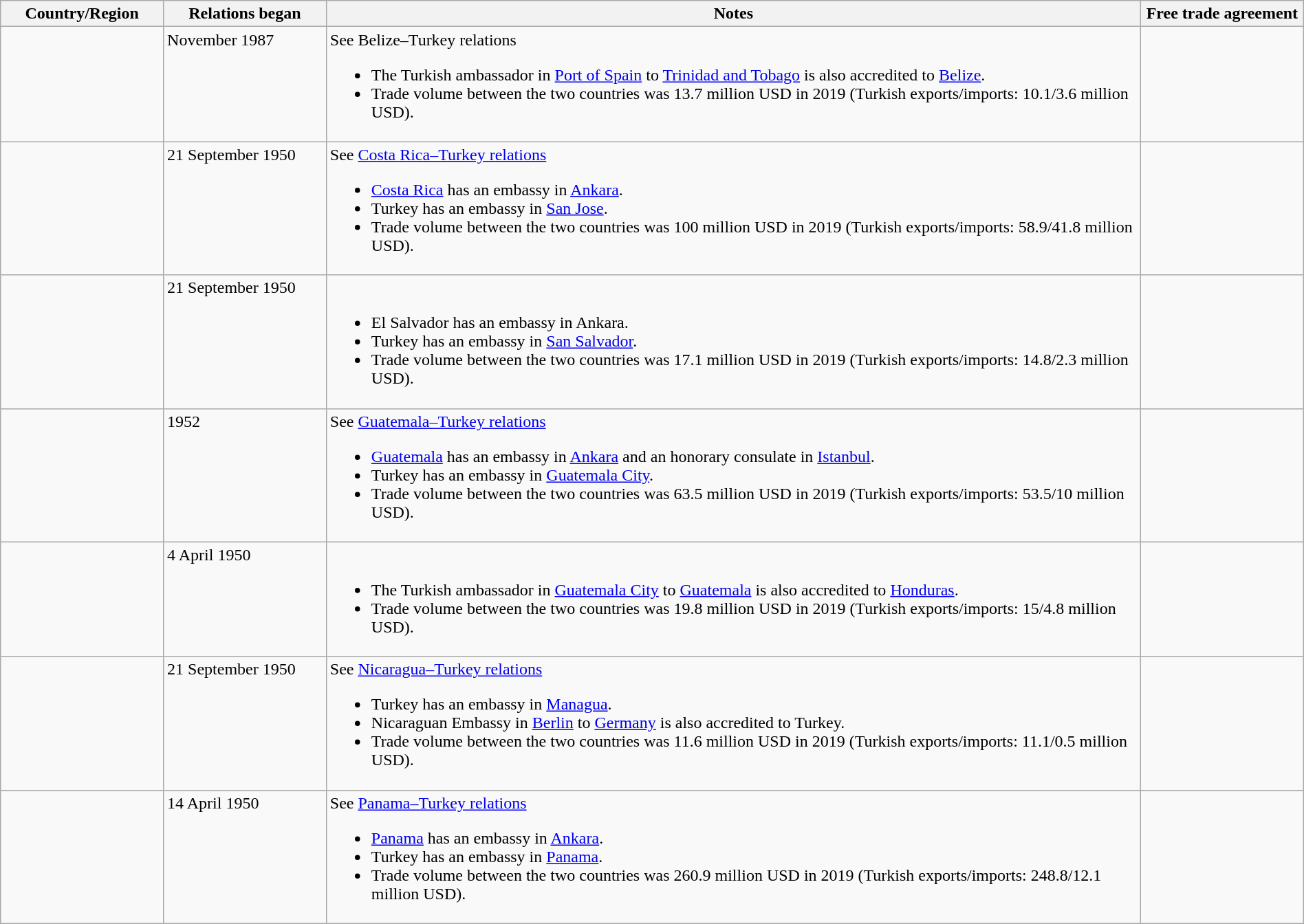<table class="wikitable sortable" style="width:100%; margin:auto;">
<tr>
<th style="width:10%;">Country/Region</th>
<th style="width:10%;">Relations began</th>
<th style="width:50%;">Notes</th>
<th style="width:10%;">Free trade agreement</th>
</tr>
<tr valign="top">
<td></td>
<td>November 1987</td>
<td>See Belize–Turkey relations<br><ul><li>The Turkish ambassador in <a href='#'>Port of Spain</a> to <a href='#'>Trinidad and Tobago</a> is also accredited to <a href='#'>Belize</a>.</li><li>Trade volume between the two countries was 13.7 million USD in 2019 (Turkish exports/imports: 10.1/3.6 million USD).</li></ul></td>
<td></td>
</tr>
<tr valign="top">
<td></td>
<td>21 September 1950</td>
<td>See <a href='#'>Costa Rica–Turkey relations</a><br><ul><li><a href='#'>Costa Rica</a> has an embassy in <a href='#'>Ankara</a>.</li><li>Turkey has an embassy in <a href='#'>San Jose</a>.</li><li>Trade volume between the two countries was 100 million USD in 2019 (Turkish exports/imports: 58.9/41.8 million USD).</li></ul></td>
<td></td>
</tr>
<tr valign="top">
<td></td>
<td>21 September 1950</td>
<td><br><ul><li>El Salvador has an embassy in Ankara.</li><li>Turkey has an embassy in <a href='#'>San Salvador</a>.</li><li>Trade volume between the two countries was 17.1 million USD in 2019 (Turkish exports/imports: 14.8/2.3 million USD).</li></ul></td>
<td></td>
</tr>
<tr valign="top">
<td></td>
<td>1952</td>
<td>See <a href='#'>Guatemala–Turkey relations</a><br><ul><li><a href='#'>Guatemala</a> has an embassy in <a href='#'>Ankara</a> and an honorary consulate in <a href='#'>Istanbul</a>.</li><li>Turkey has an embassy in <a href='#'>Guatemala City</a>.</li><li>Trade volume between the two countries was 63.5 million USD in 2019 (Turkish exports/imports: 53.5/10 million USD).</li></ul></td>
<td></td>
</tr>
<tr valign="top">
<td></td>
<td>4 April 1950</td>
<td><br><ul><li>The Turkish ambassador in <a href='#'>Guatemala City</a> to <a href='#'>Guatemala</a> is also accredited to <a href='#'>Honduras</a>.</li><li>Trade volume between the two countries was 19.8 million USD in 2019 (Turkish exports/imports: 15/4.8 million USD).</li></ul></td>
<td></td>
</tr>
<tr valign="top">
<td></td>
<td>21 September 1950</td>
<td>See <a href='#'>Nicaragua–Turkey relations</a><br><ul><li>Turkey has an embassy in <a href='#'>Managua</a>.</li><li>Nicaraguan Embassy in <a href='#'>Berlin</a> to <a href='#'>Germany</a> is also accredited to Turkey.</li><li>Trade volume between the two countries was 11.6 million USD in 2019 (Turkish exports/imports: 11.1/0.5 million USD).</li></ul></td>
<td></td>
</tr>
<tr valign="top">
<td></td>
<td>14 April 1950</td>
<td>See <a href='#'>Panama–Turkey relations</a><br><ul><li><a href='#'>Panama</a> has an embassy in <a href='#'>Ankara</a>.</li><li>Turkey has an embassy in <a href='#'>Panama</a>.</li><li>Trade volume between the two countries was 260.9 million USD in 2019 (Turkish exports/imports: 248.8/12.1 million USD).</li></ul></td>
<td></td>
</tr>
</table>
